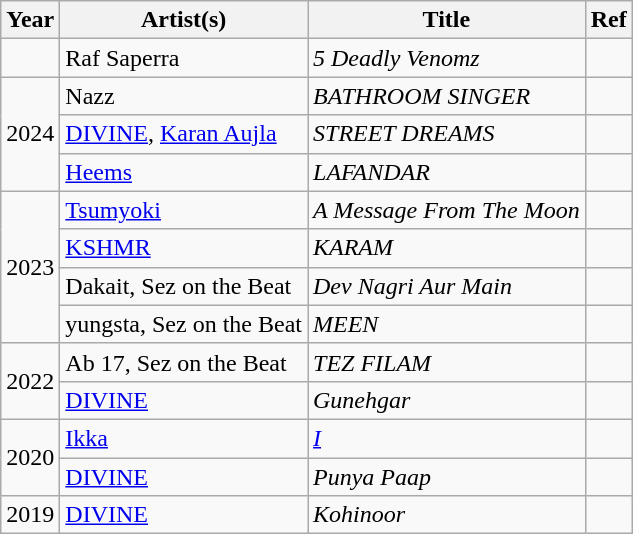<table class="wikitable">
<tr>
<th>Year</th>
<th>Artist(s)</th>
<th>Title</th>
<th>Ref</th>
</tr>
<tr>
<td></td>
<td>Raf Saperra</td>
<td><em>5 Deadly Venomz</em></td>
<td></td>
</tr>
<tr>
<td rowspan="3">2024</td>
<td>Nazz</td>
<td><em>BATHROOM SINGER</em></td>
<td></td>
</tr>
<tr>
<td><a href='#'>DIVINE</a>, <a href='#'>Karan Aujla</a></td>
<td><em>STREET DREAMS</em></td>
<td></td>
</tr>
<tr>
<td><a href='#'>Heems</a></td>
<td><em>LAFANDAR</em></td>
<td></td>
</tr>
<tr>
<td rowspan="4">2023</td>
<td><a href='#'>Tsumyoki</a></td>
<td><em>A Message From The Moon</em></td>
<td></td>
</tr>
<tr>
<td><a href='#'>KSHMR</a></td>
<td><em>KARAM</em></td>
<td></td>
</tr>
<tr>
<td>Dakait, Sez on the Beat</td>
<td><em>Dev Nagri Aur Main</em></td>
<td></td>
</tr>
<tr>
<td>yungsta, Sez on the Beat</td>
<td><em>MEEN</em></td>
<td></td>
</tr>
<tr>
<td rowspan="2">2022</td>
<td>Ab 17, Sez on the Beat</td>
<td><em>TEZ FILAM</em></td>
<td></td>
</tr>
<tr>
<td><a href='#'>DIVINE</a></td>
<td><em>Gunehgar</em></td>
<td></td>
</tr>
<tr>
<td rowspan="2">2020</td>
<td><a href='#'>Ikka</a></td>
<td><a href='#'><em>I</em></a></td>
<td></td>
</tr>
<tr>
<td><a href='#'>DIVINE</a></td>
<td><em>Punya Paap</em></td>
<td></td>
</tr>
<tr>
<td>2019</td>
<td><a href='#'>DIVINE</a></td>
<td><em>Kohinoor</em></td>
<td></td>
</tr>
</table>
